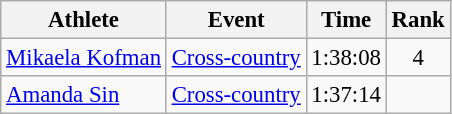<table class=wikitable style="font-size:95%">
<tr>
<th>Athlete</th>
<th>Event</th>
<th>Time</th>
<th>Rank</th>
</tr>
<tr>
<td><a href='#'>Mikaela Kofman</a></td>
<td align=center><a href='#'>Cross-country</a></td>
<td align=center>1:38:08</td>
<td align=center>4</td>
</tr>
<tr>
<td><a href='#'>Amanda Sin</a></td>
<td align=center><a href='#'>Cross-country</a></td>
<td align=center>1:37:14</td>
<td align=center></td>
</tr>
</table>
